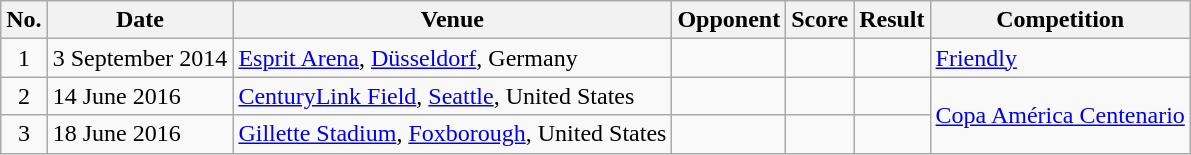<table class="wikitable sortable">
<tr>
<th>No.</th>
<th>Date</th>
<th>Venue</th>
<th>Opponent</th>
<th>Score</th>
<th>Result</th>
<th>Competition</th>
</tr>
<tr>
<td align=center>1</td>
<td>3 September 2014</td>
<td><a href='#'>Esprit Arena</a>, <a href='#'>Düsseldorf</a>, Germany</td>
<td></td>
<td></td>
<td></td>
<td><a href='#'>Friendly</a></td>
</tr>
<tr>
<td align=center>2</td>
<td>14 June 2016</td>
<td><a href='#'>CenturyLink Field</a>, <a href='#'>Seattle</a>, United States</td>
<td></td>
<td></td>
<td></td>
<td rowspan = 2><a href='#'>Copa América Centenario</a></td>
</tr>
<tr>
<td align=center>3</td>
<td>18 June 2016</td>
<td><a href='#'>Gillette Stadium</a>, <a href='#'>Foxborough</a>, United States</td>
<td></td>
<td></td>
<td></td>
</tr>
</table>
